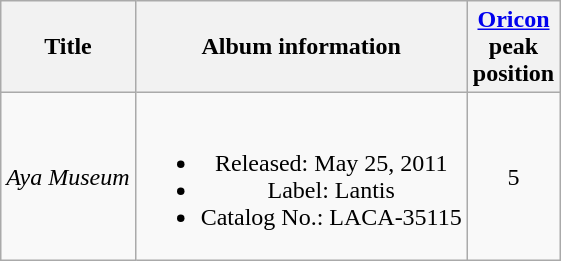<table class="wikitable plainrowheaders" style="text-align:center">
<tr>
<th>Title</th>
<th>Album information</th>
<th><a href='#'>Oricon</a><br>peak<br>position</th>
</tr>
<tr>
<td align=left><em>Aya Museum</em></td>
<td><br><ul><li>Released: May 25, 2011</li><li>Label: Lantis</li><li>Catalog No.: LACA-35115</li></ul></td>
<td>5</td>
</tr>
</table>
